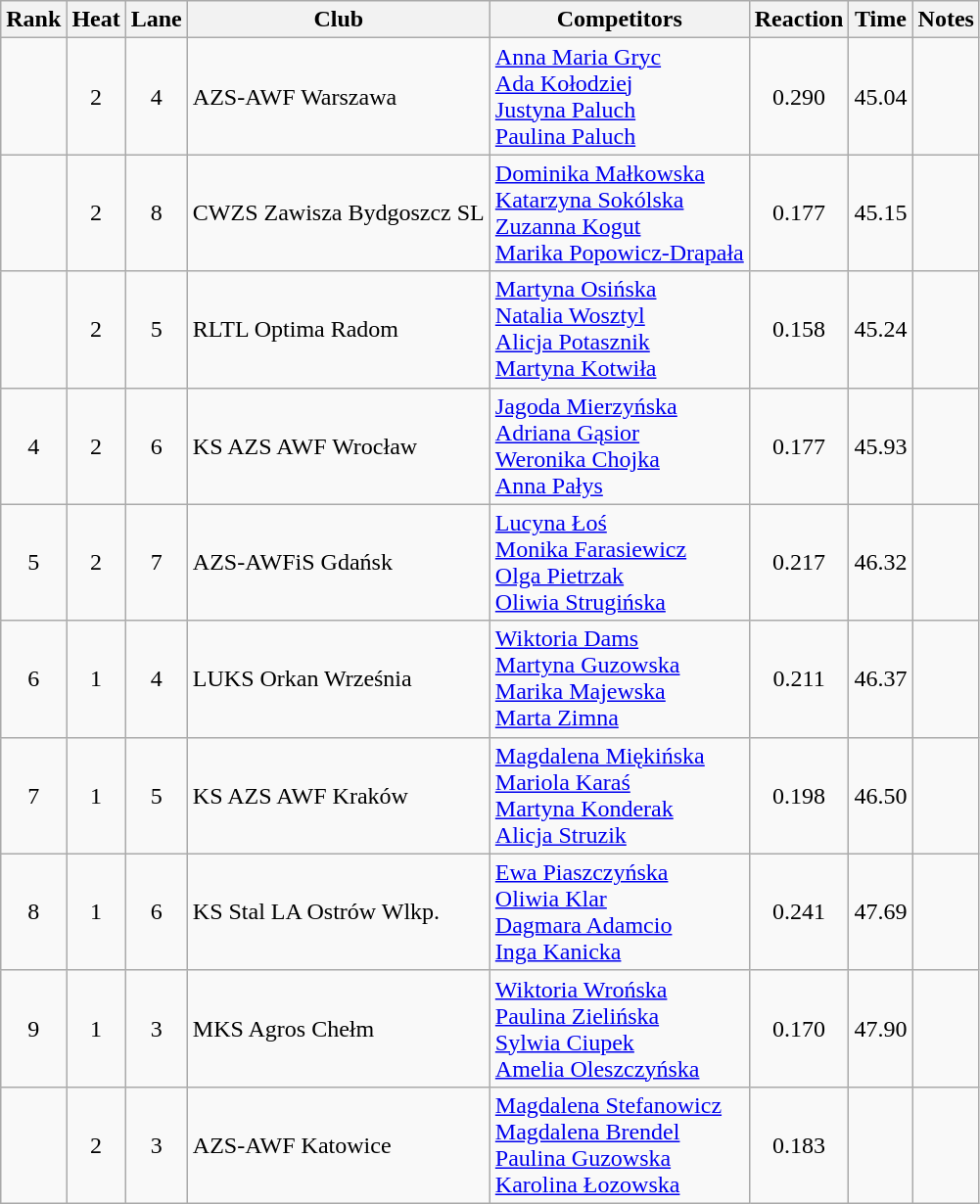<table class="wikitable sortable" style="text-align:center">
<tr>
<th>Rank</th>
<th>Heat</th>
<th>Lane</th>
<th>Club</th>
<th>Competitors</th>
<th>Reaction</th>
<th>Time</th>
<th>Notes</th>
</tr>
<tr>
<td></td>
<td>2</td>
<td>4</td>
<td align=left>AZS-AWF Warszawa</td>
<td align=left><a href='#'>Anna Maria Gryc</a><br><a href='#'>Ada Kołodziej</a><br><a href='#'>Justyna Paluch</a><br><a href='#'>Paulina Paluch</a></td>
<td>0.290</td>
<td>45.04</td>
<td></td>
</tr>
<tr>
<td></td>
<td>2</td>
<td>8</td>
<td align=left>CWZS Zawisza Bydgoszcz SL</td>
<td align=left><a href='#'>Dominika Małkowska</a><br><a href='#'>Katarzyna Sokólska</a><br><a href='#'>Zuzanna Kogut</a><br><a href='#'>Marika Popowicz-Drapała</a></td>
<td>0.177</td>
<td>45.15</td>
<td></td>
</tr>
<tr>
<td></td>
<td>2</td>
<td>5</td>
<td align=left>RLTL Optima Radom</td>
<td align=left><a href='#'>Martyna Osińska</a><br><a href='#'>Natalia Wosztyl</a><br><a href='#'>Alicja Potasznik</a><br><a href='#'>Martyna Kotwiła</a></td>
<td>0.158</td>
<td>45.24</td>
<td></td>
</tr>
<tr>
<td>4</td>
<td>2</td>
<td>6</td>
<td align=left>KS AZS AWF Wrocław</td>
<td align=left><a href='#'>Jagoda Mierzyńska</a><br><a href='#'>Adriana Gąsior</a><br><a href='#'>Weronika Chojka</a><br><a href='#'>Anna Pałys</a></td>
<td>0.177</td>
<td>45.93</td>
<td></td>
</tr>
<tr>
<td>5</td>
<td>2</td>
<td>7</td>
<td align=left>AZS-AWFiS Gdańsk</td>
<td align=left><a href='#'>Lucyna Łoś</a><br><a href='#'>Monika Farasiewicz</a><br><a href='#'>Olga Pietrzak</a><br><a href='#'>Oliwia Strugińska</a></td>
<td>0.217</td>
<td>46.32</td>
<td></td>
</tr>
<tr>
<td>6</td>
<td>1</td>
<td>4</td>
<td align=left>LUKS Orkan Września</td>
<td align=left><a href='#'>Wiktoria Dams</a><br><a href='#'>Martyna Guzowska</a><br><a href='#'>Marika Majewska</a><br><a href='#'>Marta Zimna</a></td>
<td>0.211</td>
<td>46.37</td>
<td></td>
</tr>
<tr>
<td>7</td>
<td>1</td>
<td>5</td>
<td align=left>KS AZS AWF Kraków</td>
<td align=left><a href='#'>Magdalena Miękińska</a><br><a href='#'>Mariola Karaś</a><br><a href='#'>Martyna Konderak</a><br><a href='#'>Alicja Struzik</a></td>
<td>0.198</td>
<td>46.50</td>
<td></td>
</tr>
<tr>
<td>8</td>
<td>1</td>
<td>6</td>
<td align=left>KS Stal LA Ostrów Wlkp.</td>
<td align=left><a href='#'>Ewa Piaszczyńska</a><br><a href='#'>Oliwia Klar</a><br><a href='#'>Dagmara Adamcio</a><br><a href='#'>Inga Kanicka</a></td>
<td>0.241</td>
<td>47.69</td>
<td></td>
</tr>
<tr>
<td>9</td>
<td>1</td>
<td>3</td>
<td align=left>MKS Agros Chełm</td>
<td align=left><a href='#'>Wiktoria Wrońska</a><br><a href='#'>Paulina Zielińska</a><br><a href='#'>Sylwia Ciupek</a><br><a href='#'>Amelia Oleszczyńska</a></td>
<td>0.170</td>
<td>47.90</td>
<td></td>
</tr>
<tr>
<td></td>
<td>2</td>
<td>3</td>
<td align=left>AZS-AWF Katowice</td>
<td align=left><a href='#'>Magdalena Stefanowicz</a><br><a href='#'>Magdalena Brendel</a><br><a href='#'>Paulina Guzowska</a><br><a href='#'>Karolina Łozowska</a></td>
<td>0.183</td>
<td></td>
<td></td>
</tr>
</table>
